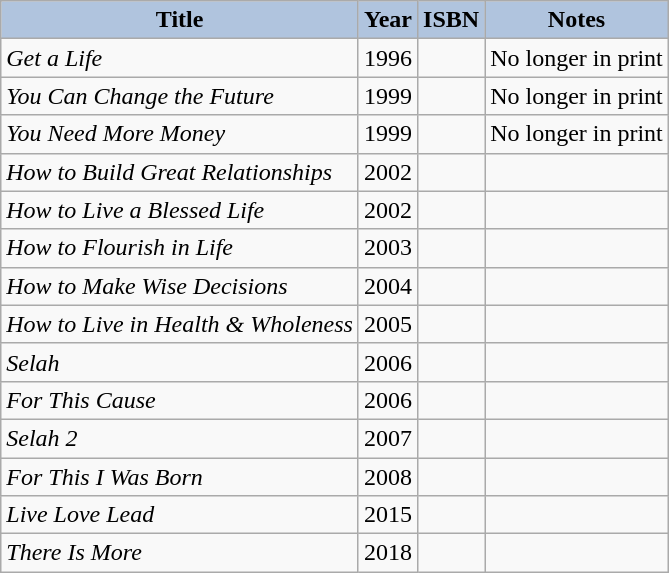<table class="wikitable sortable">
<tr style="text-align:center;">
<th style="background:#B0C4DE;">Title</th>
<th style="background:#B0C4DE;">Year</th>
<th style="background:#B0C4DE;">ISBN</th>
<th style="background:#B0C4DE;">Notes</th>
</tr>
<tr>
<td><em>Get a Life</em></td>
<td>1996</td>
<td></td>
<td>No longer in print</td>
</tr>
<tr>
<td><em>You Can Change the Future</em></td>
<td>1999</td>
<td></td>
<td>No longer in print</td>
</tr>
<tr>
<td><em>You Need More Money</em></td>
<td>1999</td>
<td></td>
<td>No longer in print</td>
</tr>
<tr>
<td><em>How to Build Great Relationships</em></td>
<td>2002</td>
<td></td>
<td></td>
</tr>
<tr>
<td><em>How to Live a Blessed Life</em></td>
<td>2002</td>
<td></td>
<td></td>
</tr>
<tr>
<td><em>How to Flourish in Life</em></td>
<td>2003</td>
<td></td>
<td></td>
</tr>
<tr>
<td><em>How to Make Wise Decisions</em></td>
<td>2004</td>
<td></td>
<td></td>
</tr>
<tr>
<td><em>How to Live in Health & Wholeness</em></td>
<td>2005</td>
<td></td>
<td></td>
</tr>
<tr>
<td><em>Selah</em></td>
<td>2006</td>
<td></td>
<td></td>
</tr>
<tr>
<td><em>For This Cause</em></td>
<td>2006</td>
<td></td>
<td></td>
</tr>
<tr>
<td><em>Selah 2</em></td>
<td>2007</td>
<td></td>
<td></td>
</tr>
<tr>
<td><em>For This I Was Born</em></td>
<td>2008</td>
<td></td>
<td></td>
</tr>
<tr>
<td><em>Live Love Lead</em></td>
<td>2015</td>
<td></td>
<td></td>
</tr>
<tr>
<td><em>There Is More</em></td>
<td>2018</td>
<td></td>
<td></td>
</tr>
</table>
